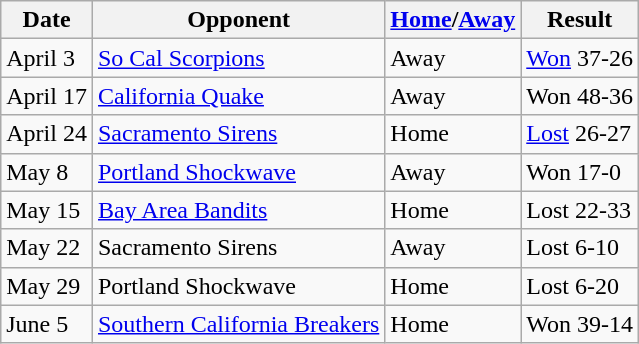<table class="wikitable">
<tr>
<th>Date</th>
<th>Opponent</th>
<th><a href='#'>Home</a>/<a href='#'>Away</a></th>
<th>Result</th>
</tr>
<tr>
<td>April 3</td>
<td><a href='#'>So Cal Scorpions</a></td>
<td>Away</td>
<td><a href='#'>Won</a> 37-26</td>
</tr>
<tr>
<td>April 17</td>
<td><a href='#'>California Quake</a></td>
<td>Away</td>
<td>Won 48-36</td>
</tr>
<tr>
<td>April 24</td>
<td><a href='#'>Sacramento Sirens</a></td>
<td>Home</td>
<td><a href='#'>Lost</a> 26-27</td>
</tr>
<tr>
<td>May 8</td>
<td><a href='#'>Portland Shockwave</a></td>
<td>Away</td>
<td>Won 17-0</td>
</tr>
<tr>
<td>May 15</td>
<td><a href='#'>Bay Area Bandits</a></td>
<td>Home</td>
<td>Lost 22-33</td>
</tr>
<tr>
<td>May 22</td>
<td>Sacramento Sirens</td>
<td>Away</td>
<td>Lost 6-10</td>
</tr>
<tr>
<td>May 29</td>
<td>Portland Shockwave</td>
<td>Home</td>
<td>Lost 6-20</td>
</tr>
<tr>
<td>June 5</td>
<td><a href='#'>Southern California Breakers</a></td>
<td>Home</td>
<td>Won 39-14</td>
</tr>
</table>
